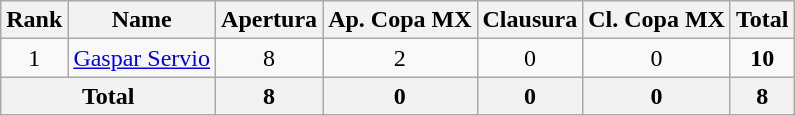<table class="wikitable" style="text-align: center;">
<tr>
<th>Rank</th>
<th>Name</th>
<th>Apertura</th>
<th>Ap. Copa MX</th>
<th>Clausura</th>
<th>Cl. Copa MX</th>
<th>Total</th>
</tr>
<tr>
<td>1</td>
<td align=left> <a href='#'>Gaspar Servio</a></td>
<td>8</td>
<td>2</td>
<td>0</td>
<td>0</td>
<td><strong>10</strong></td>
</tr>
<tr>
<th colspan=2>Total</th>
<th>8</th>
<th>0</th>
<th>0</th>
<th>0</th>
<th>8</th>
</tr>
</table>
